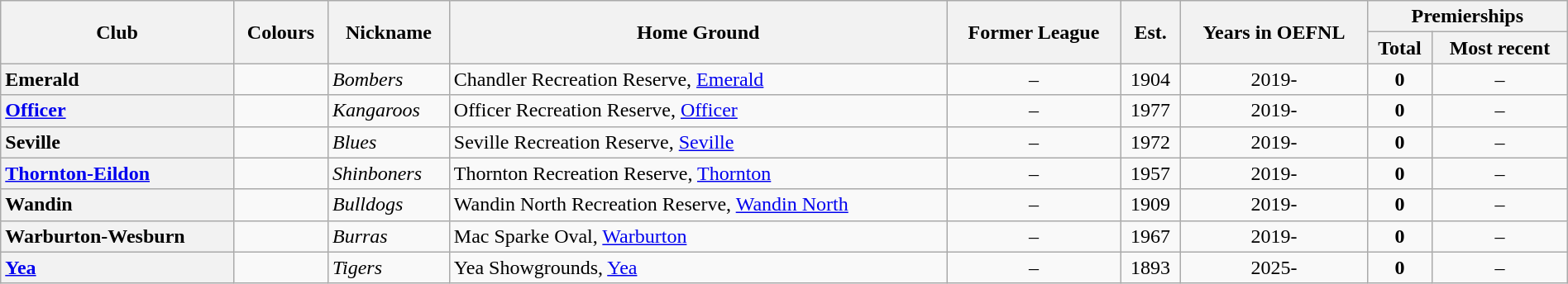<table class="wikitable sortable" style="width:100%">
<tr>
<th rowspan="2">Club</th>
<th rowspan="2">Colours</th>
<th rowspan="2">Nickname</th>
<th rowspan="2">Home Ground</th>
<th rowspan="2">Former League</th>
<th rowspan="2">Est.</th>
<th rowspan="2">Years in OEFNL</th>
<th colspan="2">Premierships</th>
</tr>
<tr>
<th>Total</th>
<th>Most recent</th>
</tr>
<tr>
<th style="text-align:left">Emerald</th>
<td></td>
<td><em>Bombers</em></td>
<td>Chandler Recreation Reserve, <a href='#'>Emerald</a></td>
<td align="center">–</td>
<td align="center">1904</td>
<td align="center">2019-</td>
<td align="center"><strong>0</strong></td>
<td align="center">–</td>
</tr>
<tr>
<th style="text-align:left"><a href='#'>Officer</a></th>
<td></td>
<td><em>Kangaroos</em></td>
<td>Officer Recreation Reserve, <a href='#'>Officer</a></td>
<td align="center">–</td>
<td align="center">1977</td>
<td align="center">2019-</td>
<td align="center"><strong>0</strong></td>
<td align="center">–</td>
</tr>
<tr>
<th style="text-align:left">Seville</th>
<td></td>
<td><em>Blues</em></td>
<td>Seville Recreation Reserve, <a href='#'>Seville</a></td>
<td align="center">–</td>
<td align="center">1972</td>
<td align="center">2019-</td>
<td align="center"><strong>0</strong></td>
<td align="center">–</td>
</tr>
<tr>
<th style="text-align:left"><a href='#'>Thornton-Eildon</a></th>
<td></td>
<td><em>Shinboners</em></td>
<td>Thornton Recreation Reserve, <a href='#'>Thornton</a></td>
<td align="center">–</td>
<td align="center">1957</td>
<td align="center">2019-</td>
<td align="center"><strong>0</strong></td>
<td align="center">–</td>
</tr>
<tr>
<th style="text-align:left">Wandin</th>
<td></td>
<td><em>Bulldogs</em></td>
<td>Wandin North Recreation Reserve, <a href='#'>Wandin North</a></td>
<td align="center">–</td>
<td align="center">1909</td>
<td align="center">2019-</td>
<td align="center"><strong>0</strong></td>
<td align="center">–</td>
</tr>
<tr>
<th style="text-align:left">Warburton-Wesburn</th>
<td></td>
<td><em>Burras</em></td>
<td>Mac Sparke Oval, <a href='#'>Warburton</a></td>
<td align="center">–</td>
<td align="center">1967</td>
<td align="center">2019-</td>
<td align="center"><strong>0</strong></td>
<td align="center">–</td>
</tr>
<tr>
<th style="text-align:left"><a href='#'>Yea</a></th>
<td></td>
<td><em>Tigers</em></td>
<td>Yea Showgrounds, <a href='#'>Yea</a></td>
<td align="center">–</td>
<td align="center">1893</td>
<td align="center">2025-</td>
<td align="center"><strong>0</strong></td>
<td align="center">–</td>
</tr>
</table>
